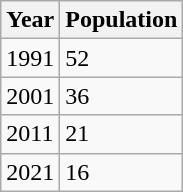<table class="wikitable">
<tr>
<th>Year</th>
<th>Population</th>
</tr>
<tr>
<td>1991</td>
<td>52</td>
</tr>
<tr>
<td>2001</td>
<td>36</td>
</tr>
<tr>
<td>2011</td>
<td>21</td>
</tr>
<tr>
<td>2021</td>
<td>16</td>
</tr>
</table>
